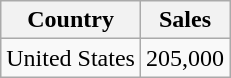<table class="wikitable">
<tr>
<th>Country</th>
<th>Sales</th>
</tr>
<tr>
<td>United States</td>
<td>205,000</td>
</tr>
</table>
